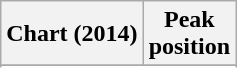<table class="wikitable sortable plainrowheaders">
<tr>
<th scope="col">Chart (2014)</th>
<th scope="col">Peak<br>position</th>
</tr>
<tr>
</tr>
<tr>
</tr>
<tr>
</tr>
<tr>
</tr>
<tr>
</tr>
<tr>
</tr>
<tr>
</tr>
</table>
